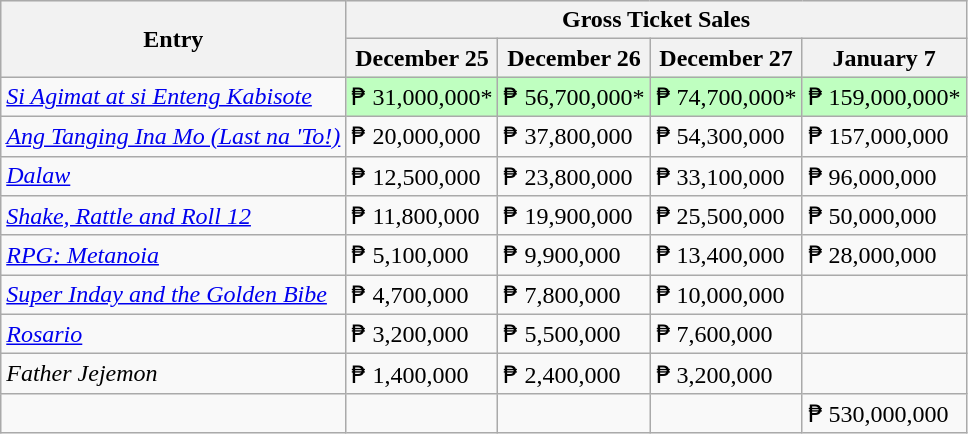<table class="wikitable sortable" style="text align: center">
<tr bgcolor="#efefef">
<th rowspan=2>Entry</th>
<th colspan=5>Gross Ticket Sales</th>
</tr>
<tr>
<th>December 25</th>
<th>December 26</th>
<th>December 27</th>
<th>January 7</th>
</tr>
<tr>
<td><em><a href='#'>Si Agimat at si Enteng Kabisote</a></em></td>
<td data-sort-value="1" style="background:#BFFFC0;">₱ 31,000,000*</td>
<td data-sort-value="1" style="background:#BFFFC0;">₱ 56,700,000*</td>
<td data-sort-value="1" style="background:#BFFFC0;">₱ 74,700,000*</td>
<td data-sort-value="1" style="background:#BFFFC0;">₱ 159,000,000*</td>
</tr>
<tr>
<td><em><a href='#'>Ang Tanging Ina Mo (Last na 'To!)</a></em></td>
<td data-sort-value="2">₱ 20,000,000</td>
<td data-sort-value="2">₱ 37,800,000</td>
<td data-sort-value="2">₱ 54,300,000</td>
<td data-sort-value="2">₱ 157,000,000</td>
</tr>
<tr>
<td><em><a href='#'>Dalaw</a></em></td>
<td data-sort-value="3">₱ 12,500,000</td>
<td data-sort-value="3">₱ 23,800,000</td>
<td data-sort-value="3">₱ 33,100,000</td>
<td data-sort-value="3">₱ 96,000,000</td>
</tr>
<tr>
<td><em><a href='#'>Shake, Rattle and Roll 12</a></em></td>
<td data-sort-value="4">₱ 11,800,000</td>
<td data-sort-value="4">₱ 19,900,000</td>
<td data-sort-value="4">₱ 25,500,000</td>
<td data-sort-value="4">₱ 50,000,000</td>
</tr>
<tr>
<td><em><a href='#'>RPG: Metanoia</a></em></td>
<td data-sort-value="5">₱ 5,100,000</td>
<td data-sort-value="5">₱ 9,900,000</td>
<td data-sort-value="5">₱ 13,400,000</td>
<td data-sort-value="5">₱ 28,000,000</td>
</tr>
<tr>
<td><em><a href='#'>Super Inday and the Golden Bibe</a></em></td>
<td data-sort-value="6">₱ 4,700,000</td>
<td data-sort-value="6">₱ 7,800,000</td>
<td data-sort-value="6">₱ 10,000,000</td>
<td data-sort-value="6"></td>
</tr>
<tr>
<td><em><a href='#'>Rosario</a></em></td>
<td data-sort-value="7">₱ 3,200,000</td>
<td data-sort-value="7">₱ 5,500,000</td>
<td data-sort-value="7">₱ 7,600,000</td>
<td data-sort-value="7"></td>
</tr>
<tr>
<td><em>Father Jejemon</em></td>
<td data-sort-value="8">₱ 1,400,000</td>
<td data-sort-value="8">₱ 2,400,000</td>
<td data-sort-value="8">₱ 3,200,000</td>
<td data-sort-value="8"></td>
</tr>
<tr>
<td></td>
<td></td>
<td></td>
<td><strong></strong></td>
<td>₱ 530,000,000</td>
</tr>
</table>
